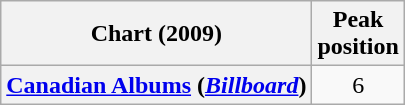<table class="wikitable plainrowheaders" style="text-align:center">
<tr>
<th scope="col">Chart (2009)</th>
<th scope="col">Peak<br>position</th>
</tr>
<tr>
<th scope="row"><a href='#'>Canadian Albums</a> (<a href='#'><em>Billboard</em></a>)</th>
<td>6</td>
</tr>
</table>
